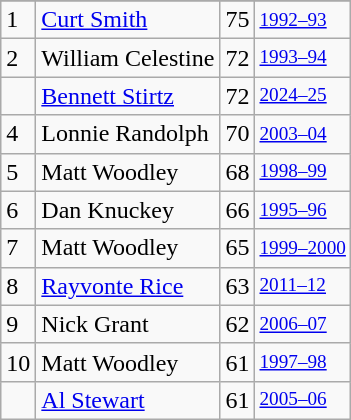<table class="wikitable">
<tr>
</tr>
<tr>
<td>1</td>
<td><a href='#'>Curt Smith</a></td>
<td>75</td>
<td style="font-size:80%;"><a href='#'>1992–93</a></td>
</tr>
<tr>
<td>2</td>
<td>William Celestine</td>
<td>72</td>
<td style="font-size:80%;"><a href='#'>1993–94</a></td>
</tr>
<tr>
<td></td>
<td><a href='#'>Bennett Stirtz</a></td>
<td>72</td>
<td style="font-size:80%;"><a href='#'>2024–25</a></td>
</tr>
<tr>
<td>4</td>
<td>Lonnie Randolph</td>
<td>70</td>
<td style="font-size:80%;"><a href='#'>2003–04</a></td>
</tr>
<tr>
<td>5</td>
<td>Matt Woodley</td>
<td>68</td>
<td style="font-size:80%;"><a href='#'>1998–99</a></td>
</tr>
<tr>
<td>6</td>
<td>Dan Knuckey</td>
<td>66</td>
<td style="font-size:80%;"><a href='#'>1995–96</a></td>
</tr>
<tr>
<td>7</td>
<td>Matt Woodley</td>
<td>65</td>
<td style="font-size:80%;"><a href='#'>1999–2000</a></td>
</tr>
<tr>
<td>8</td>
<td><a href='#'>Rayvonte Rice</a></td>
<td>63</td>
<td style="font-size:80%;"><a href='#'>2011–12</a></td>
</tr>
<tr>
<td>9</td>
<td>Nick Grant</td>
<td>62</td>
<td style="font-size:80%;"><a href='#'>2006–07</a></td>
</tr>
<tr>
<td>10</td>
<td>Matt Woodley</td>
<td>61</td>
<td style="font-size:80%;"><a href='#'>1997–98</a></td>
</tr>
<tr>
<td></td>
<td><a href='#'>Al Stewart</a></td>
<td>61</td>
<td style="font-size:80%;"><a href='#'>2005–06</a></td>
</tr>
</table>
